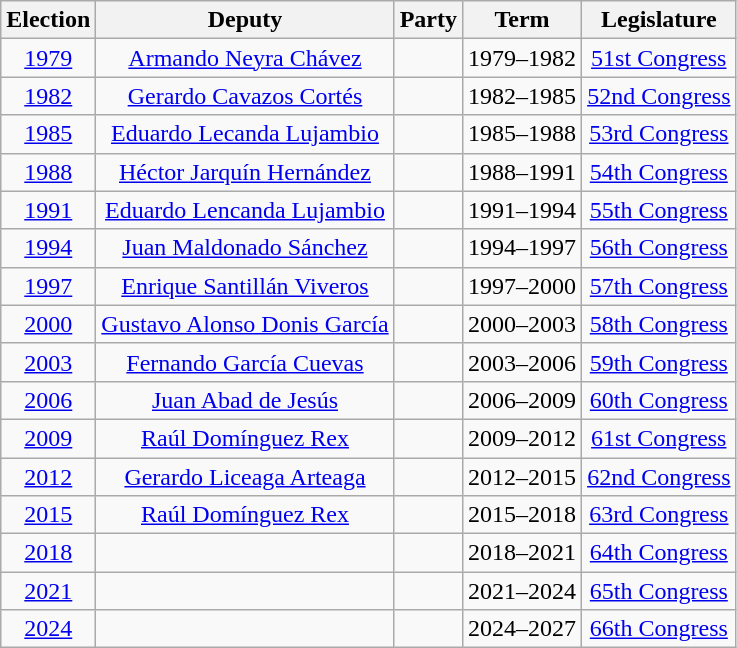<table class="wikitable sortable" style="text-align: center">
<tr>
<th>Election</th>
<th class="unsortable">Deputy</th>
<th class="unsortable">Party</th>
<th class="unsortable">Term</th>
<th class="unsortable">Legislature</th>
</tr>
<tr>
<td><a href='#'>1979</a></td>
<td><a href='#'>Armando Neyra Chávez</a></td>
<td></td>
<td>1979–1982</td>
<td><a href='#'>51st Congress</a></td>
</tr>
<tr>
<td><a href='#'>1982</a></td>
<td><a href='#'>Gerardo Cavazos Cortés</a></td>
<td></td>
<td>1982–1985</td>
<td><a href='#'>52nd Congress</a></td>
</tr>
<tr>
<td><a href='#'>1985</a></td>
<td><a href='#'>Eduardo Lecanda Lujambio</a></td>
<td></td>
<td>1985–1988</td>
<td><a href='#'>53rd Congress</a></td>
</tr>
<tr>
<td><a href='#'>1988</a></td>
<td><a href='#'>Héctor Jarquín Hernández</a></td>
<td></td>
<td>1988–1991</td>
<td><a href='#'>54th Congress</a></td>
</tr>
<tr>
<td><a href='#'>1991</a></td>
<td><a href='#'>Eduardo Lencanda Lujambio</a></td>
<td></td>
<td>1991–1994</td>
<td><a href='#'>55th Congress</a></td>
</tr>
<tr>
<td><a href='#'>1994</a></td>
<td><a href='#'>Juan Maldonado Sánchez</a></td>
<td></td>
<td>1994–1997</td>
<td><a href='#'>56th Congress</a></td>
</tr>
<tr>
<td><a href='#'>1997</a></td>
<td><a href='#'>Enrique Santillán Viveros</a></td>
<td></td>
<td>1997–2000</td>
<td><a href='#'>57th Congress</a></td>
</tr>
<tr>
<td><a href='#'>2000</a></td>
<td><a href='#'>Gustavo Alonso Donis García</a></td>
<td></td>
<td>2000–2003</td>
<td><a href='#'>58th Congress</a></td>
</tr>
<tr>
<td><a href='#'>2003</a></td>
<td><a href='#'>Fernando García Cuevas</a></td>
<td></td>
<td>2003–2006</td>
<td><a href='#'>59th Congress</a></td>
</tr>
<tr>
<td><a href='#'>2006</a></td>
<td><a href='#'>Juan Abad de Jesús</a></td>
<td></td>
<td>2006–2009</td>
<td><a href='#'>60th Congress</a></td>
</tr>
<tr>
<td><a href='#'>2009</a></td>
<td><a href='#'>Raúl Domínguez Rex</a></td>
<td></td>
<td>2009–2012</td>
<td><a href='#'>61st Congress</a></td>
</tr>
<tr>
<td><a href='#'>2012</a></td>
<td><a href='#'>Gerardo Liceaga Arteaga</a></td>
<td></td>
<td>2012–2015</td>
<td><a href='#'>62nd Congress</a></td>
</tr>
<tr>
<td><a href='#'>2015</a></td>
<td><a href='#'>Raúl Domínguez Rex</a></td>
<td></td>
<td>2015–2018</td>
<td><a href='#'>63rd Congress</a></td>
</tr>
<tr>
<td><a href='#'>2018</a></td>
<td></td>
<td></td>
<td>2018–2021</td>
<td><a href='#'>64th Congress</a></td>
</tr>
<tr>
<td><a href='#'>2021</a></td>
<td></td>
<td></td>
<td>2021–2024</td>
<td><a href='#'>65th Congress</a></td>
</tr>
<tr>
<td><a href='#'>2024</a></td>
<td></td>
<td> </td>
<td>2024–2027</td>
<td><a href='#'>66th Congress</a></td>
</tr>
</table>
